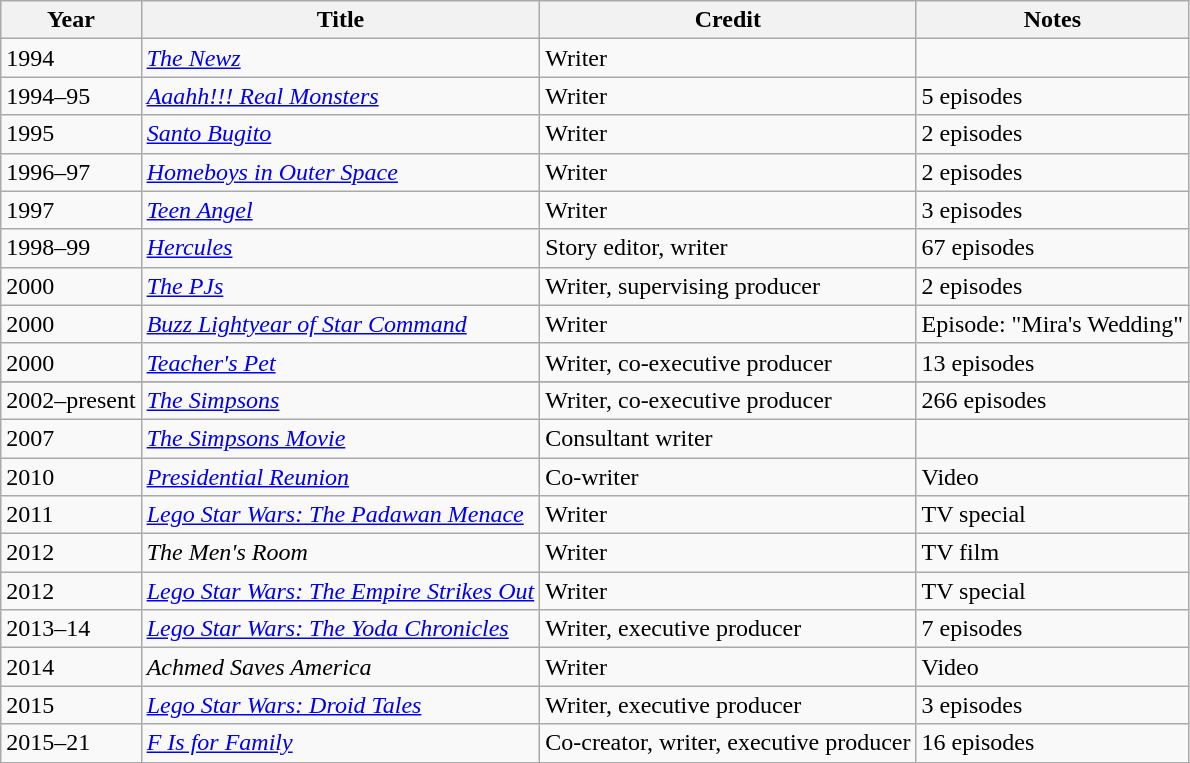<table class="wikitable">
<tr>
<th>Year</th>
<th>Title</th>
<th>Credit</th>
<th>Notes</th>
</tr>
<tr>
<td>1994</td>
<td><em><a href='#'>The Newz</a></em></td>
<td>Writer</td>
<td></td>
</tr>
<tr>
<td>1994–95</td>
<td><em><a href='#'>Aaahh!!! Real Monsters</a></em></td>
<td>Writer</td>
<td>5 episodes</td>
</tr>
<tr>
<td>1995</td>
<td><em><a href='#'>Santo Bugito</a></em></td>
<td>Writer</td>
<td>2 episodes</td>
</tr>
<tr>
<td>1996–97</td>
<td><em><a href='#'>Homeboys in Outer Space</a></em></td>
<td>Writer</td>
<td>2 episodes</td>
</tr>
<tr>
<td>1997</td>
<td><em><a href='#'>Teen Angel</a></em></td>
<td>Writer</td>
<td>3 episodes</td>
</tr>
<tr>
<td>1998–99</td>
<td><em><a href='#'>Hercules</a></em></td>
<td>Story editor, writer</td>
<td>67 episodes</td>
</tr>
<tr>
<td>2000</td>
<td><em><a href='#'>The PJs</a></em></td>
<td>Writer, supervising producer</td>
<td>2 episodes</td>
</tr>
<tr>
<td>2000</td>
<td><em><a href='#'>Buzz Lightyear of Star Command</a></em></td>
<td>Writer</td>
<td>Episode: "Mira's Wedding"</td>
</tr>
<tr>
<td>2000</td>
<td><em><a href='#'>Teacher's Pet</a></em></td>
<td>Writer, co-executive producer</td>
<td>13 episodes</td>
</tr>
<tr>
</tr>
<tr>
<td>2002–present</td>
<td><em><a href='#'>The Simpsons</a></em></td>
<td>Writer, co-executive producer</td>
<td>266 episodes</td>
</tr>
<tr>
<td>2007</td>
<td><em><a href='#'>The Simpsons Movie</a></em></td>
<td>Consultant writer</td>
<td></td>
</tr>
<tr>
<td>2010</td>
<td><em><a href='#'>Presidential Reunion</a></em></td>
<td>Co-writer</td>
<td>Video</td>
</tr>
<tr>
<td>2011</td>
<td><em><a href='#'>Lego Star Wars: The Padawan Menace</a></em></td>
<td>Writer</td>
<td>TV special</td>
</tr>
<tr>
<td>2012</td>
<td><em>The Men's Room</em></td>
<td>Writer</td>
<td>TV film</td>
</tr>
<tr>
<td>2012</td>
<td><em><a href='#'>Lego Star Wars: The Empire Strikes Out</a></em></td>
<td>Writer</td>
<td>TV special</td>
</tr>
<tr>
<td>2013–14</td>
<td><em><a href='#'>Lego Star Wars: The Yoda Chronicles</a></em></td>
<td>Writer, executive producer</td>
<td>7 episodes</td>
</tr>
<tr>
<td>2014</td>
<td><em>Achmed Saves America</em></td>
<td>Writer</td>
<td>Video</td>
</tr>
<tr>
<td>2015</td>
<td><em><a href='#'>Lego Star Wars: Droid Tales</a></em></td>
<td>Writer, executive producer</td>
<td>3 episodes</td>
</tr>
<tr>
<td>2015–21</td>
<td><em><a href='#'>F Is for Family</a></em></td>
<td>Co-creator, writer, executive producer</td>
<td>16 episodes</td>
</tr>
<tr>
</tr>
</table>
